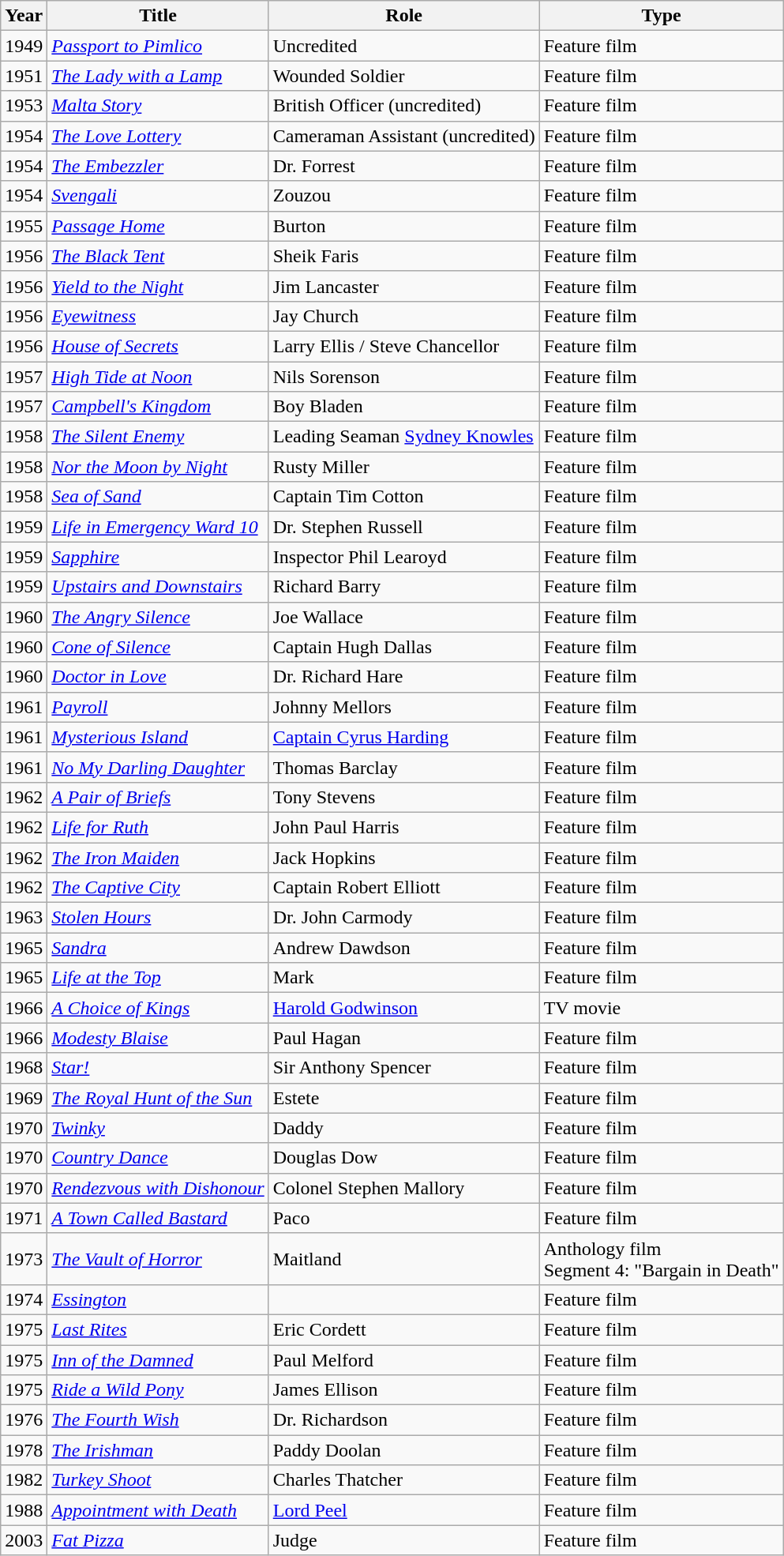<table class="wikitable">
<tr>
<th>Year</th>
<th>Title</th>
<th>Role</th>
<th>Type</th>
</tr>
<tr>
<td>1949</td>
<td><em><a href='#'>Passport to Pimlico</a></em></td>
<td>Uncredited</td>
<td>Feature film</td>
</tr>
<tr>
<td>1951</td>
<td><em><a href='#'>The Lady with a Lamp</a></em></td>
<td>Wounded Soldier</td>
<td>Feature film</td>
</tr>
<tr>
<td>1953</td>
<td><em><a href='#'>Malta Story</a></em></td>
<td>British Officer (uncredited)</td>
<td>Feature film</td>
</tr>
<tr>
<td>1954</td>
<td><em><a href='#'>The Love Lottery</a></em></td>
<td>Cameraman Assistant (uncredited)</td>
<td>Feature film</td>
</tr>
<tr>
<td>1954</td>
<td><em><a href='#'>The Embezzler</a></em></td>
<td>Dr. Forrest</td>
<td>Feature film</td>
</tr>
<tr>
<td>1954</td>
<td><em><a href='#'>Svengali</a></em></td>
<td>Zouzou</td>
<td>Feature film</td>
</tr>
<tr>
<td>1955</td>
<td><em><a href='#'>Passage Home</a></em></td>
<td>Burton</td>
<td>Feature film</td>
</tr>
<tr>
<td>1956</td>
<td><em><a href='#'>The Black Tent</a></em></td>
<td>Sheik Faris</td>
<td>Feature film</td>
</tr>
<tr>
<td>1956</td>
<td><em><a href='#'>Yield to the Night</a></em></td>
<td>Jim Lancaster</td>
<td>Feature film</td>
</tr>
<tr>
<td>1956</td>
<td><em><a href='#'>Eyewitness</a></em></td>
<td>Jay Church</td>
<td>Feature film</td>
</tr>
<tr>
<td>1956</td>
<td><em><a href='#'>House of Secrets</a></em></td>
<td>Larry Ellis / Steve Chancellor</td>
<td>Feature film</td>
</tr>
<tr>
<td>1957</td>
<td><em><a href='#'>High Tide at Noon</a></em></td>
<td>Nils Sorenson</td>
<td>Feature film</td>
</tr>
<tr>
<td>1957</td>
<td><em><a href='#'>Campbell's Kingdom</a></em></td>
<td>Boy Bladen</td>
<td>Feature film</td>
</tr>
<tr>
<td>1958</td>
<td><em><a href='#'>The Silent Enemy</a></em></td>
<td>Leading Seaman <a href='#'>Sydney Knowles</a></td>
<td>Feature film</td>
</tr>
<tr>
<td>1958</td>
<td><em><a href='#'>Nor the Moon by Night</a></em></td>
<td>Rusty Miller</td>
<td>Feature film</td>
</tr>
<tr>
<td>1958</td>
<td><em><a href='#'>Sea of Sand</a></em></td>
<td>Captain Tim Cotton</td>
<td>Feature film</td>
</tr>
<tr>
<td>1959</td>
<td><em><a href='#'>Life in Emergency Ward 10</a></em></td>
<td>Dr. Stephen Russell</td>
<td>Feature film</td>
</tr>
<tr>
<td>1959</td>
<td><em><a href='#'>Sapphire</a></em></td>
<td>Inspector Phil Learoyd</td>
<td>Feature film</td>
</tr>
<tr>
<td>1959</td>
<td><em><a href='#'>Upstairs and Downstairs</a></em></td>
<td>Richard Barry</td>
<td>Feature film</td>
</tr>
<tr>
<td>1960</td>
<td><em><a href='#'>The Angry Silence</a></em></td>
<td>Joe Wallace</td>
<td>Feature film</td>
</tr>
<tr>
<td>1960</td>
<td><em><a href='#'>Cone of Silence</a></em></td>
<td>Captain Hugh Dallas</td>
<td>Feature film</td>
</tr>
<tr>
<td>1960</td>
<td><em><a href='#'>Doctor in Love</a></em></td>
<td>Dr. Richard Hare</td>
<td>Feature film</td>
</tr>
<tr>
<td>1961</td>
<td><em><a href='#'>Payroll</a></em></td>
<td>Johnny Mellors</td>
<td>Feature film</td>
</tr>
<tr>
<td>1961</td>
<td><em><a href='#'>Mysterious Island</a></em></td>
<td><a href='#'>Captain Cyrus Harding</a></td>
<td>Feature film</td>
</tr>
<tr>
<td>1961</td>
<td><em><a href='#'>No My Darling Daughter</a></em></td>
<td>Thomas Barclay</td>
<td>Feature film</td>
</tr>
<tr>
<td>1962</td>
<td><em><a href='#'>A Pair of Briefs</a></em></td>
<td>Tony Stevens</td>
<td>Feature film</td>
</tr>
<tr>
<td>1962</td>
<td><em><a href='#'>Life for Ruth</a></em></td>
<td>John Paul Harris</td>
<td>Feature film</td>
</tr>
<tr>
<td>1962</td>
<td><em><a href='#'>The Iron Maiden</a></em></td>
<td>Jack Hopkins</td>
<td>Feature film</td>
</tr>
<tr>
<td>1962</td>
<td><em><a href='#'>The Captive City</a></em></td>
<td>Captain Robert Elliott</td>
<td>Feature film</td>
</tr>
<tr>
<td>1963</td>
<td><em><a href='#'>Stolen Hours</a></em></td>
<td>Dr. John Carmody</td>
<td>Feature film</td>
</tr>
<tr>
<td>1965</td>
<td><em><a href='#'>Sandra</a></em></td>
<td>Andrew Dawdson</td>
<td>Feature film</td>
</tr>
<tr>
<td>1965</td>
<td><em><a href='#'>Life at the Top</a></em></td>
<td>Mark</td>
<td>Feature film</td>
</tr>
<tr>
<td>1966</td>
<td><em><a href='#'>A Choice of Kings</a></em></td>
<td><a href='#'>Harold Godwinson</a></td>
<td>TV movie</td>
</tr>
<tr>
<td>1966</td>
<td><em><a href='#'>Modesty Blaise</a></em></td>
<td>Paul Hagan</td>
<td>Feature film</td>
</tr>
<tr>
<td>1968</td>
<td><em><a href='#'>Star!</a></em></td>
<td>Sir Anthony Spencer</td>
<td>Feature film</td>
</tr>
<tr>
<td>1969</td>
<td><em><a href='#'>The Royal Hunt of the Sun</a></em></td>
<td>Estete</td>
<td>Feature film</td>
</tr>
<tr>
<td>1970</td>
<td><em><a href='#'>Twinky</a></em></td>
<td>Daddy</td>
<td>Feature film</td>
</tr>
<tr>
<td>1970</td>
<td><em><a href='#'>Country Dance</a></em></td>
<td>Douglas Dow</td>
<td>Feature film</td>
</tr>
<tr>
<td>1970</td>
<td><em><a href='#'>Rendezvous with Dishonour</a></em></td>
<td>Colonel Stephen Mallory</td>
<td>Feature film</td>
</tr>
<tr>
<td>1971</td>
<td><em><a href='#'>A Town Called Bastard</a></em></td>
<td>Paco</td>
<td>Feature film</td>
</tr>
<tr>
<td>1973</td>
<td><em><a href='#'>The Vault of Horror</a></em></td>
<td>Maitland</td>
<td>Anthology film<br>Segment 4: "Bargain in Death"</td>
</tr>
<tr>
<td>1974</td>
<td><em><a href='#'>Essington</a></em></td>
<td></td>
<td>Feature film</td>
</tr>
<tr>
<td>1975</td>
<td><em><a href='#'>Last Rites</a></em></td>
<td>Eric Cordett</td>
<td>Feature film</td>
</tr>
<tr>
<td>1975</td>
<td><em><a href='#'>Inn of the Damned</a></em></td>
<td>Paul Melford</td>
<td>Feature film</td>
</tr>
<tr>
<td>1975</td>
<td><em><a href='#'>Ride a Wild Pony</a></em></td>
<td>James Ellison</td>
<td>Feature film</td>
</tr>
<tr>
<td>1976</td>
<td><em><a href='#'>The Fourth Wish</a></em></td>
<td>Dr. Richardson</td>
<td>Feature film</td>
</tr>
<tr>
<td>1978</td>
<td><em><a href='#'>The Irishman</a></em></td>
<td>Paddy Doolan</td>
<td>Feature film</td>
</tr>
<tr>
<td>1982</td>
<td><em><a href='#'>Turkey Shoot</a></em></td>
<td>Charles Thatcher</td>
<td>Feature film</td>
</tr>
<tr>
<td>1988</td>
<td><em><a href='#'>Appointment with Death</a></em></td>
<td><a href='#'>Lord Peel</a></td>
<td>Feature film</td>
</tr>
<tr>
<td>2003</td>
<td><em><a href='#'>Fat Pizza</a></em></td>
<td>Judge</td>
<td>Feature film</td>
</tr>
</table>
